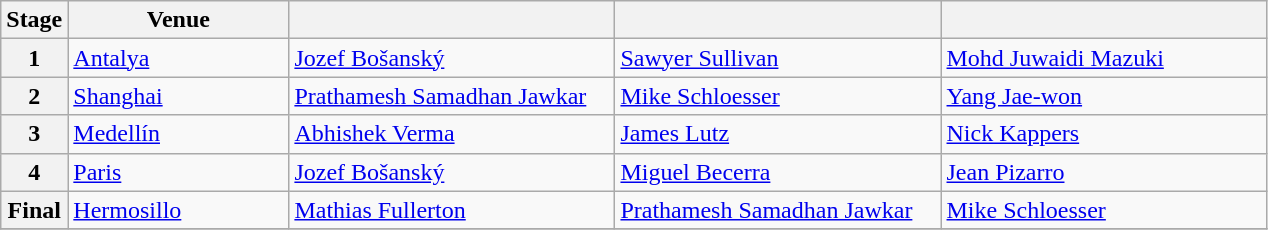<table class="wikitable">
<tr>
<th>Stage</th>
<th width=140>Venue</th>
<th width=210></th>
<th width=210></th>
<th width=210></th>
</tr>
<tr>
<th>1</th>
<td> <a href='#'>Antalya</a></td>
<td> <a href='#'>Jozef Bošanský</a></td>
<td> <a href='#'>Sawyer Sullivan</a></td>
<td> <a href='#'>Mohd Juwaidi Mazuki</a></td>
</tr>
<tr>
<th>2</th>
<td> <a href='#'>Shanghai</a></td>
<td> <a href='#'>Prathamesh Samadhan Jawkar</a></td>
<td> <a href='#'>Mike Schloesser</a></td>
<td> <a href='#'>Yang Jae-won</a></td>
</tr>
<tr>
<th>3</th>
<td> <a href='#'>Medellín</a></td>
<td> <a href='#'>Abhishek Verma</a></td>
<td> <a href='#'>James Lutz</a></td>
<td> <a href='#'>Nick Kappers</a></td>
</tr>
<tr>
<th>4</th>
<td> <a href='#'>Paris</a></td>
<td> <a href='#'>Jozef Bošanský</a></td>
<td> <a href='#'>Miguel Becerra</a></td>
<td> <a href='#'>Jean Pizarro</a></td>
</tr>
<tr>
<th>Final</th>
<td> <a href='#'>Hermosillo</a></td>
<td> <a href='#'>Mathias Fullerton</a></td>
<td> <a href='#'>Prathamesh Samadhan Jawkar</a></td>
<td> <a href='#'>Mike Schloesser</a></td>
</tr>
<tr>
</tr>
</table>
